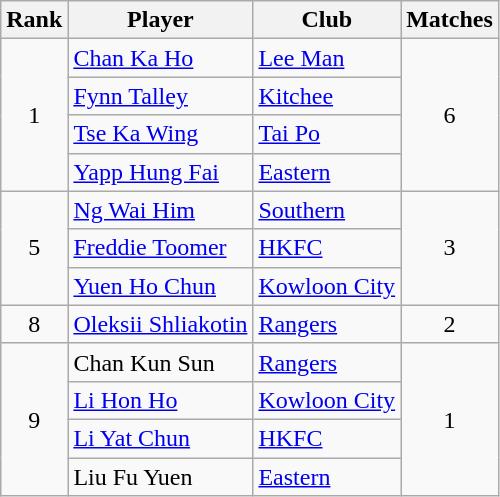<table class="wikitable" style="text-align:center">
<tr>
<th>Rank</th>
<th>Player</th>
<th>Club</th>
<th>Matches</th>
</tr>
<tr>
<td rowspan="4">1</td>
<td style="text-align:left;"> <a href='#'>Chan Ka Ho</a></td>
<td style="text-align:left;"><a href='#'>Lee Man</a></td>
<td rowspan="4">6</td>
</tr>
<tr>
<td style="text-align:left;"> <a href='#'>Fynn Talley</a></td>
<td style="text-align:left;"><a href='#'>Kitchee</a></td>
</tr>
<tr>
<td style="text-align:left;"> <a href='#'>Tse Ka Wing</a></td>
<td style="text-align:left;"><a href='#'>Tai Po</a></td>
</tr>
<tr>
<td style="text-align:left;"> <a href='#'>Yapp Hung Fai</a></td>
<td style="text-align:left;"><a href='#'>Eastern</a></td>
</tr>
<tr>
<td rowspan="3">5</td>
<td style="text-align:left;"> <a href='#'>Ng Wai Him</a></td>
<td style="text-align:left;"><a href='#'>Southern</a></td>
<td rowspan="3">3</td>
</tr>
<tr>
<td style="text-align:left;"> <a href='#'>Freddie Toomer</a></td>
<td style="text-align:left;"><a href='#'>HKFC</a></td>
</tr>
<tr>
<td style="text-align:left;"> <a href='#'>Yuen Ho Chun</a></td>
<td style="text-align:left;"><a href='#'>Kowloon City</a></td>
</tr>
<tr>
<td>8</td>
<td style="text-align:left;"> <a href='#'>Oleksii Shliakotin</a></td>
<td style="text-align:left;"><a href='#'>Rangers</a></td>
<td>2</td>
</tr>
<tr>
<td rowspan="4">9</td>
<td style="text-align:left;"> Chan Kun Sun</td>
<td style="text-align:left;"><a href='#'>Rangers</a></td>
<td rowspan="4">1</td>
</tr>
<tr>
<td style="text-align:left;"> <a href='#'>Li Hon Ho</a></td>
<td style="text-align:left;"><a href='#'>Kowloon City</a></td>
</tr>
<tr>
<td style="text-align:left;"> <a href='#'>Li Yat Chun</a></td>
<td style="text-align:left;"><a href='#'>HKFC</a></td>
</tr>
<tr>
<td style="text-align:left;"> Liu Fu Yuen</td>
<td style="text-align:left;"><a href='#'>Eastern</a></td>
</tr>
</table>
